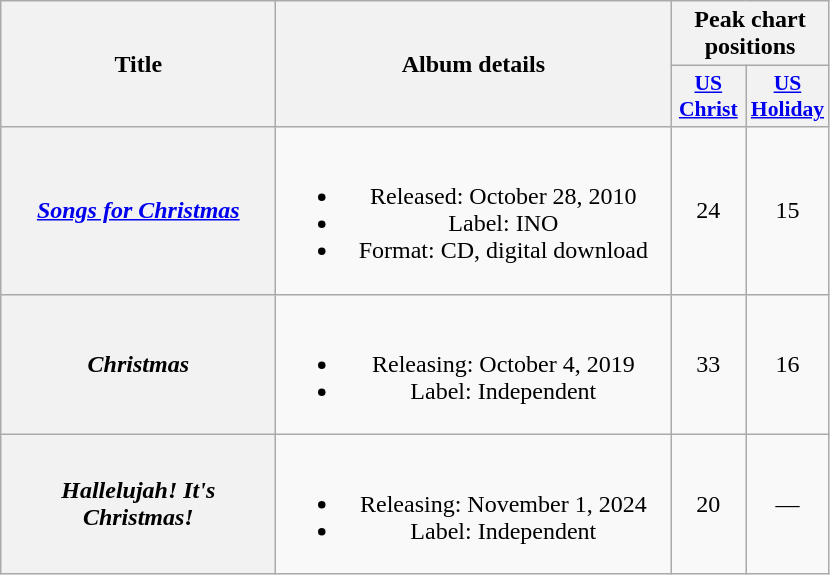<table class="wikitable plainrowheaders" style="text-align:center;">
<tr>
<th scope="col" rowspan="2" style="width:11em;">Title</th>
<th scope="col" rowspan="2" style="width:16em;">Album details</th>
<th scope="col" colspan="2">Peak chart positions</th>
</tr>
<tr>
<th style="width:3em; font-size:90%"><a href='#'>US<br>Christ</a><br></th>
<th style="width:3em; font-size:90%"><a href='#'>US<br>Holiday</a><br></th>
</tr>
<tr>
<th scope="row"><em><a href='#'>Songs for Christmas</a></em></th>
<td><br><ul><li>Released: October 28, 2010</li><li>Label: INO</li><li>Format: CD, digital download</li></ul></td>
<td>24</td>
<td>15</td>
</tr>
<tr>
<th scope="row"><em>Christmas</em></th>
<td><br><ul><li>Releasing: October 4, 2019</li><li>Label: Independent</li></ul></td>
<td>33</td>
<td>16</td>
</tr>
<tr>
<th scope="row"><em>Hallelujah! It's Christmas!</em></th>
<td><br><ul><li>Releasing: November 1, 2024</li><li>Label: Independent</li></ul></td>
<td>20</td>
<td>—</td>
</tr>
</table>
